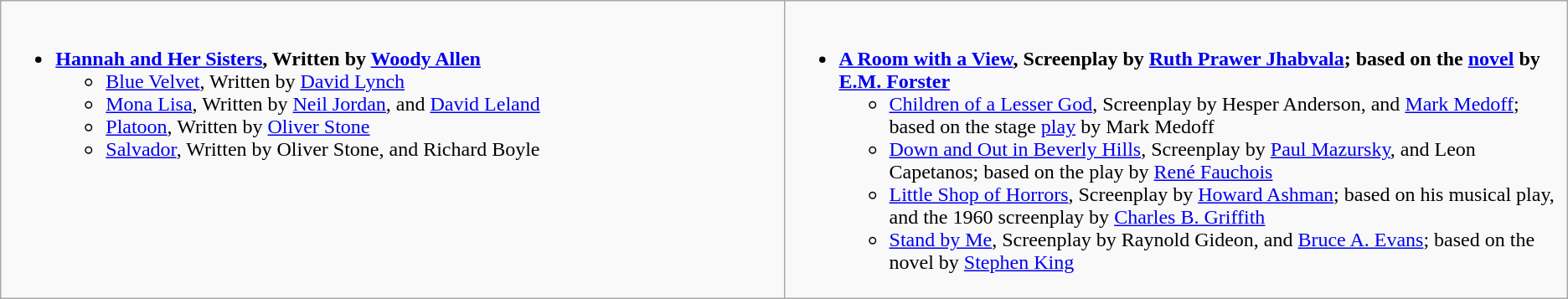<table class="wikitable">
<tr>
<td valign="top" width="50%"><br><ul><li><strong><a href='#'>Hannah and Her Sisters</a>, Written by <a href='#'>Woody Allen</a></strong><ul><li><a href='#'>Blue Velvet</a>, Written by <a href='#'>David Lynch</a></li><li><a href='#'>Mona Lisa</a>, Written by <a href='#'>Neil Jordan</a>, and <a href='#'>David Leland</a></li><li><a href='#'>Platoon</a>, Written by <a href='#'>Oliver Stone</a></li><li><a href='#'>Salvador</a>, Written by Oliver Stone, and Richard Boyle</li></ul></li></ul></td>
<td valign="top"><br><ul><li><strong><a href='#'>A Room with a View</a>, Screenplay by <a href='#'>Ruth Prawer Jhabvala</a>; based on the <a href='#'>novel</a> by <a href='#'>E.M. Forster</a></strong><ul><li><a href='#'>Children of a Lesser God</a>, Screenplay by Hesper Anderson, and <a href='#'>Mark Medoff</a>; based on the stage <a href='#'>play</a> by Mark Medoff</li><li><a href='#'>Down and Out in Beverly Hills</a>, Screenplay by <a href='#'>Paul Mazursky</a>, and Leon Capetanos; based on the play by <a href='#'>René Fauchois</a></li><li><a href='#'>Little Shop of Horrors</a>, Screenplay by <a href='#'>Howard Ashman</a>; based on his musical play, and the 1960 screenplay by <a href='#'>Charles B. Griffith</a></li><li><a href='#'>Stand by Me</a>, Screenplay by Raynold Gideon, and <a href='#'>Bruce A. Evans</a>; based on the novel by <a href='#'>Stephen King</a></li></ul></li></ul></td>
</tr>
</table>
